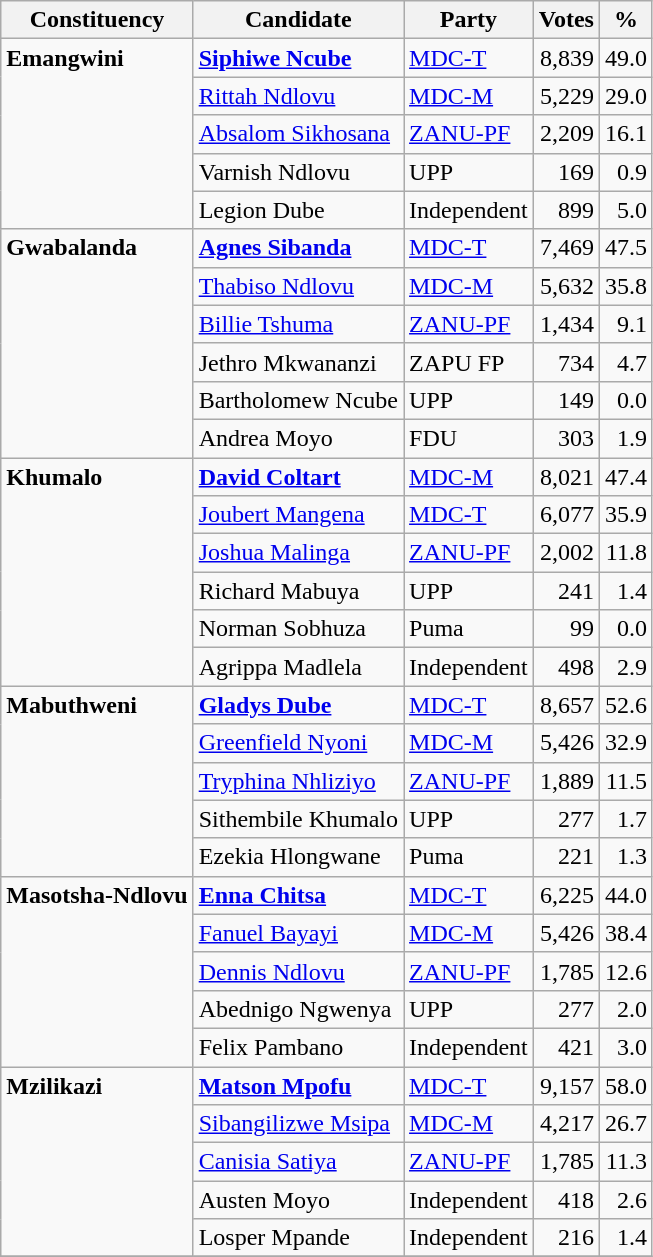<table class="wikitable">
<tr>
<th>Constituency</th>
<th>Candidate</th>
<th>Party</th>
<th>Votes</th>
<th>%</th>
</tr>
<tr>
<td valign="top" rowspan="5"><strong>Emangwini</strong></td>
<td align="left"><strong><a href='#'>Siphiwe Ncube</a></strong></td>
<td align="left"><a href='#'>MDC-T</a></td>
<td align="right">8,839</td>
<td align="right">49.0</td>
</tr>
<tr>
<td align="left"><a href='#'>Rittah Ndlovu</a></td>
<td align="left"><a href='#'>MDC-M</a></td>
<td align="right">5,229</td>
<td align="right">29.0</td>
</tr>
<tr>
<td align="left"><a href='#'>Absalom Sikhosana</a></td>
<td align="left"><a href='#'>ZANU-PF</a></td>
<td align="right">2,209</td>
<td align="right">16.1</td>
</tr>
<tr>
<td align="left">Varnish Ndlovu</td>
<td align="left">UPP</td>
<td align="right">169</td>
<td align="right">0.9</td>
</tr>
<tr>
<td align="left">Legion Dube</td>
<td align="left">Independent</td>
<td align="right">899</td>
<td align="right">5.0</td>
</tr>
<tr>
<td valign="top" rowspan="6"><strong>Gwabalanda</strong></td>
<td align="left"><strong><a href='#'>Agnes Sibanda</a></strong></td>
<td align="left"><a href='#'>MDC-T</a></td>
<td align="right">7,469</td>
<td align="right">47.5</td>
</tr>
<tr>
<td align="left"><a href='#'>Thabiso Ndlovu</a></td>
<td align="left"><a href='#'>MDC-M</a></td>
<td align="right">5,632</td>
<td align="right">35.8</td>
</tr>
<tr>
<td align="left"><a href='#'>Billie Tshuma</a></td>
<td align="left"><a href='#'>ZANU-PF</a></td>
<td align="right">1,434</td>
<td align="right">9.1</td>
</tr>
<tr>
<td align="left">Jethro Mkwananzi</td>
<td align="left">ZAPU FP</td>
<td align="right">734</td>
<td align="right">4.7</td>
</tr>
<tr>
<td align="left">Bartholomew Ncube</td>
<td align="left">UPP</td>
<td align="right">149</td>
<td align="right">0.0</td>
</tr>
<tr>
<td align="left">Andrea Moyo</td>
<td align="left">FDU</td>
<td align="right">303</td>
<td align="right">1.9</td>
</tr>
<tr>
<td valign="top" rowspan="6"><strong>Khumalo</strong></td>
<td align="left"><strong><a href='#'>David Coltart</a></strong></td>
<td align="left"><a href='#'>MDC-M</a></td>
<td align="right">8,021</td>
<td align="right">47.4</td>
</tr>
<tr>
<td align="left"><a href='#'>Joubert Mangena</a></td>
<td align="left"><a href='#'>MDC-T</a></td>
<td align="right">6,077</td>
<td align="right">35.9</td>
</tr>
<tr>
<td align="left"><a href='#'>Joshua Malinga</a></td>
<td align="left"><a href='#'>ZANU-PF</a></td>
<td align="right">2,002</td>
<td align="right">11.8</td>
</tr>
<tr>
<td align="left">Richard Mabuya</td>
<td align="left">UPP</td>
<td align="right">241</td>
<td align="right">1.4</td>
</tr>
<tr>
<td align="left">Norman Sobhuza</td>
<td align="left">Puma</td>
<td align="right">99</td>
<td align="right">0.0</td>
</tr>
<tr>
<td align="left">Agrippa Madlela</td>
<td align="left">Independent</td>
<td align="right">498</td>
<td align="right">2.9</td>
</tr>
<tr>
<td valign="top" rowspan="5"><strong>Mabuthweni</strong></td>
<td align="left"><strong><a href='#'>Gladys Dube</a></strong></td>
<td align="left"><a href='#'>MDC-T</a></td>
<td align="right">8,657</td>
<td align="right">52.6</td>
</tr>
<tr>
<td align="left"><a href='#'>Greenfield Nyoni</a></td>
<td align="left"><a href='#'>MDC-M</a></td>
<td align="right">5,426</td>
<td align="right">32.9</td>
</tr>
<tr>
<td align="left"><a href='#'>Tryphina Nhliziyo</a></td>
<td align="left"><a href='#'>ZANU-PF</a></td>
<td align="right">1,889</td>
<td align="right">11.5</td>
</tr>
<tr>
<td align="left">Sithembile Khumalo</td>
<td align="left">UPP</td>
<td align="right">277</td>
<td align="right">1.7</td>
</tr>
<tr>
<td align="left">Ezekia Hlongwane</td>
<td align="left">Puma</td>
<td align="right">221</td>
<td align="right">1.3</td>
</tr>
<tr>
<td valign="top" rowspan="5"><strong>Masotsha-Ndlovu</strong></td>
<td align="left"><strong><a href='#'>Enna Chitsa</a></strong></td>
<td align="left"><a href='#'>MDC-T</a></td>
<td align="right">6,225</td>
<td align="right">44.0</td>
</tr>
<tr>
<td align="left"><a href='#'>Fanuel Bayayi</a></td>
<td align="left"><a href='#'>MDC-M</a></td>
<td align="right">5,426</td>
<td align="right">38.4</td>
</tr>
<tr>
<td align="left"><a href='#'>Dennis Ndlovu</a></td>
<td align="left"><a href='#'>ZANU-PF</a></td>
<td align="right">1,785</td>
<td align="right">12.6</td>
</tr>
<tr>
<td align="left">Abednigo Ngwenya</td>
<td align="left">UPP</td>
<td align="right">277</td>
<td align="right">2.0</td>
</tr>
<tr>
<td align="left">Felix Pambano</td>
<td align="left">Independent</td>
<td align="right">421</td>
<td align="right">3.0</td>
</tr>
<tr>
<td valign="top" rowspan="5"><strong>Mzilikazi</strong></td>
<td align="left"><strong><a href='#'>Matson Mpofu</a></strong></td>
<td align="left"><a href='#'>MDC-T</a></td>
<td align="right">9,157</td>
<td align="right">58.0</td>
</tr>
<tr>
<td align="left"><a href='#'>Sibangilizwe Msipa</a></td>
<td align="left"><a href='#'>MDC-M</a></td>
<td align="right">4,217</td>
<td align="right">26.7</td>
</tr>
<tr>
<td align="left"><a href='#'>Canisia Satiya</a></td>
<td align="left"><a href='#'>ZANU-PF</a></td>
<td align="right">1,785</td>
<td align="right">11.3</td>
</tr>
<tr>
<td align="left">Austen Moyo</td>
<td align="left">Independent</td>
<td align="right">418</td>
<td align="right">2.6</td>
</tr>
<tr>
<td align="left">Losper Mpande</td>
<td align="left">Independent</td>
<td align="right">216</td>
<td align="right">1.4</td>
</tr>
<tr>
</tr>
</table>
